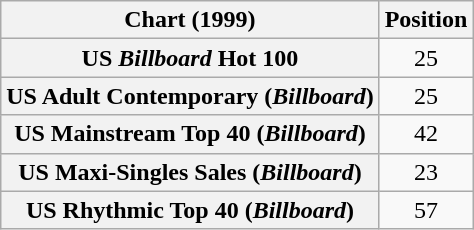<table class="wikitable sortable plainrowheaders" style="text-align:center">
<tr>
<th scope="col">Chart (1999)</th>
<th scope="col">Position</th>
</tr>
<tr>
<th scope="row">US <em>Billboard</em> Hot 100</th>
<td>25</td>
</tr>
<tr>
<th scope="row">US Adult Contemporary (<em>Billboard</em>)</th>
<td>25</td>
</tr>
<tr>
<th scope="row">US Mainstream Top 40 (<em>Billboard</em>)</th>
<td>42</td>
</tr>
<tr>
<th scope="row">US Maxi-Singles Sales (<em>Billboard</em>)</th>
<td>23</td>
</tr>
<tr>
<th scope="row">US Rhythmic Top 40 (<em>Billboard</em>)</th>
<td>57</td>
</tr>
</table>
